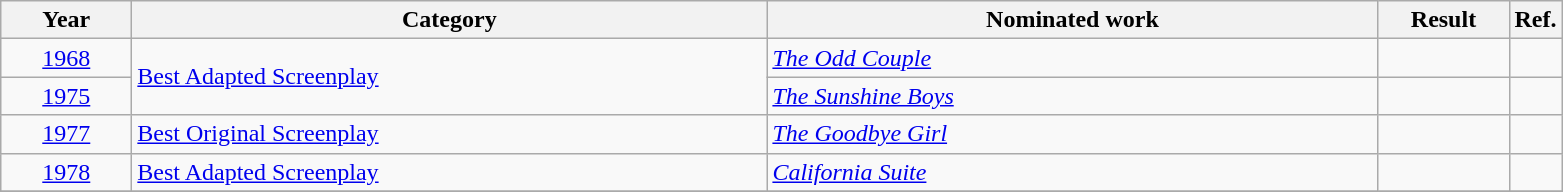<table class=wikitable>
<tr>
<th scope="col" style="width:5em;">Year</th>
<th scope="col" style="width:26em;">Category</th>
<th scope="col" style="width:25em;">Nominated work</th>
<th scope="col" style="width:5em;">Result</th>
<th>Ref.</th>
</tr>
<tr>
<td style="text-align:center;"><a href='#'>1968</a></td>
<td rowspan=2><a href='#'>Best Adapted Screenplay</a></td>
<td><em><a href='#'>The Odd Couple</a></em></td>
<td></td>
<td style="text-align:center;"></td>
</tr>
<tr>
<td style="text-align:center;"><a href='#'>1975</a></td>
<td><em><a href='#'>The Sunshine Boys</a></em></td>
<td></td>
<td style="text-align:center;"></td>
</tr>
<tr>
<td style="text-align:center;"><a href='#'>1977</a></td>
<td><a href='#'>Best Original Screenplay</a></td>
<td><em><a href='#'>The Goodbye Girl</a></em></td>
<td></td>
<td style="text-align:center;"></td>
</tr>
<tr>
<td style="text-align:center;"><a href='#'>1978</a></td>
<td><a href='#'>Best Adapted Screenplay</a></td>
<td><em><a href='#'>California Suite</a></em></td>
<td></td>
<td style="text-align:center;"></td>
</tr>
<tr>
</tr>
</table>
